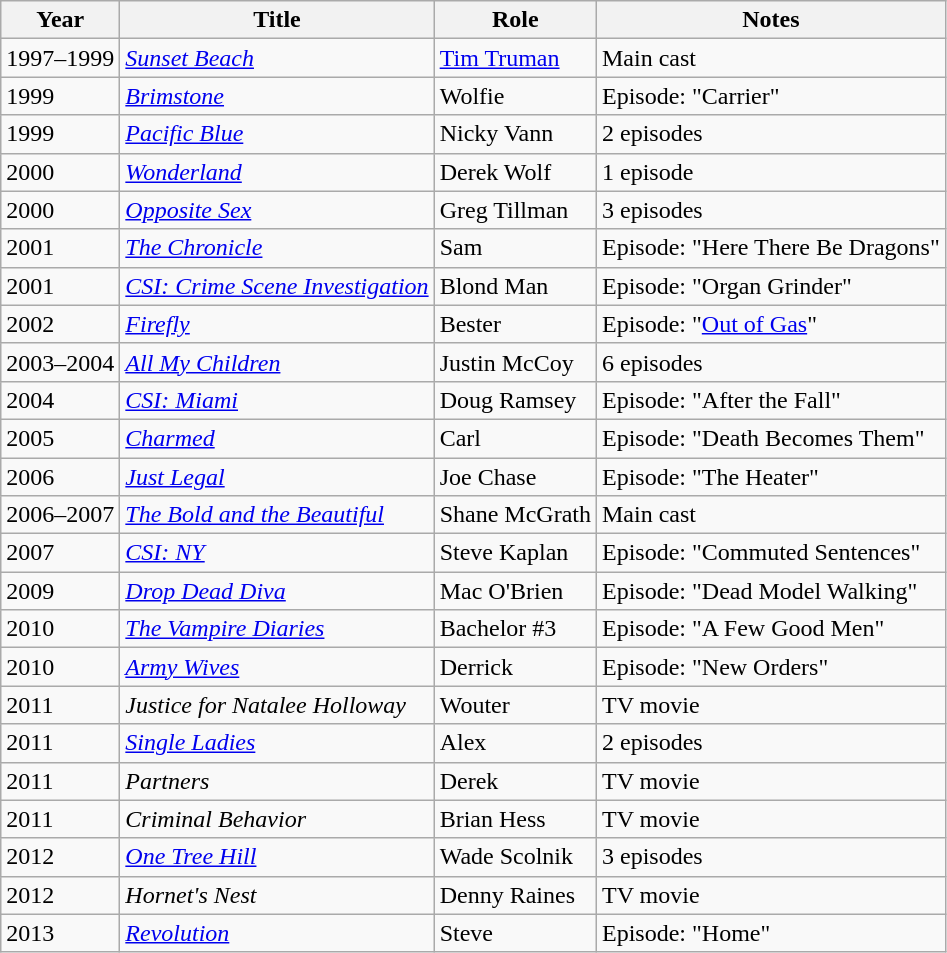<table class="wikitable sortable">
<tr>
<th>Year</th>
<th>Title</th>
<th>Role</th>
<th>Notes</th>
</tr>
<tr>
<td>1997–1999</td>
<td><em><a href='#'>Sunset Beach</a></em></td>
<td><a href='#'>Tim Truman</a></td>
<td>Main cast</td>
</tr>
<tr>
<td>1999</td>
<td><em><a href='#'>Brimstone</a></em></td>
<td>Wolfie</td>
<td>Episode: "Carrier"</td>
</tr>
<tr>
<td>1999</td>
<td><em><a href='#'>Pacific Blue</a></em></td>
<td>Nicky Vann</td>
<td>2 episodes</td>
</tr>
<tr>
<td>2000</td>
<td><em><a href='#'>Wonderland</a></em></td>
<td>Derek Wolf</td>
<td>1 episode</td>
</tr>
<tr>
<td>2000</td>
<td><em><a href='#'>Opposite Sex</a></em></td>
<td>Greg Tillman</td>
<td>3 episodes</td>
</tr>
<tr>
<td>2001</td>
<td><em><a href='#'>The Chronicle</a></em></td>
<td>Sam</td>
<td>Episode: "Here There Be Dragons"</td>
</tr>
<tr>
<td>2001</td>
<td><em><a href='#'>CSI: Crime Scene Investigation</a></em></td>
<td>Blond Man</td>
<td>Episode: "Organ Grinder"</td>
</tr>
<tr>
<td>2002</td>
<td><em><a href='#'>Firefly</a></em></td>
<td>Bester</td>
<td>Episode: "<a href='#'>Out of Gas</a>"</td>
</tr>
<tr>
<td>2003–2004</td>
<td><em><a href='#'>All My Children</a></em></td>
<td>Justin McCoy</td>
<td>6 episodes</td>
</tr>
<tr>
<td>2004</td>
<td><em><a href='#'>CSI: Miami</a></em></td>
<td>Doug Ramsey</td>
<td>Episode: "After the Fall"</td>
</tr>
<tr>
<td>2005</td>
<td><em><a href='#'>Charmed</a></em></td>
<td>Carl</td>
<td>Episode: "Death Becomes Them"</td>
</tr>
<tr>
<td>2006</td>
<td><em><a href='#'>Just Legal</a></em></td>
<td>Joe Chase</td>
<td>Episode: "The Heater"</td>
</tr>
<tr>
<td>2006–2007</td>
<td><em><a href='#'>The Bold and the Beautiful</a></em></td>
<td>Shane McGrath</td>
<td>Main cast</td>
</tr>
<tr>
<td>2007</td>
<td><em><a href='#'>CSI: NY</a></em></td>
<td>Steve Kaplan</td>
<td>Episode: "Commuted Sentences"</td>
</tr>
<tr>
<td>2009</td>
<td><em><a href='#'>Drop Dead Diva</a></em></td>
<td>Mac O'Brien</td>
<td>Episode: "Dead Model Walking"</td>
</tr>
<tr>
<td>2010</td>
<td><em><a href='#'>The Vampire Diaries</a></em></td>
<td>Bachelor #3</td>
<td>Episode: "A Few Good Men"</td>
</tr>
<tr>
<td>2010</td>
<td><em><a href='#'>Army Wives</a></em></td>
<td>Derrick</td>
<td>Episode: "New Orders"</td>
</tr>
<tr>
<td>2011</td>
<td><em>Justice for Natalee Holloway</em></td>
<td>Wouter</td>
<td>TV movie</td>
</tr>
<tr>
<td>2011</td>
<td><em><a href='#'>Single Ladies</a></em></td>
<td>Alex</td>
<td>2 episodes</td>
</tr>
<tr>
<td>2011</td>
<td><em>Partners</em></td>
<td>Derek</td>
<td>TV movie</td>
</tr>
<tr>
<td>2011</td>
<td><em>Criminal Behavior</em></td>
<td>Brian Hess</td>
<td>TV movie</td>
</tr>
<tr>
<td>2012</td>
<td><em><a href='#'>One Tree Hill</a></em></td>
<td>Wade Scolnik</td>
<td>3 episodes</td>
</tr>
<tr>
<td>2012</td>
<td><em>Hornet's Nest</em></td>
<td>Denny Raines</td>
<td>TV movie</td>
</tr>
<tr>
<td>2013</td>
<td><em><a href='#'>Revolution</a></em></td>
<td>Steve</td>
<td>Episode: "Home"</td>
</tr>
</table>
